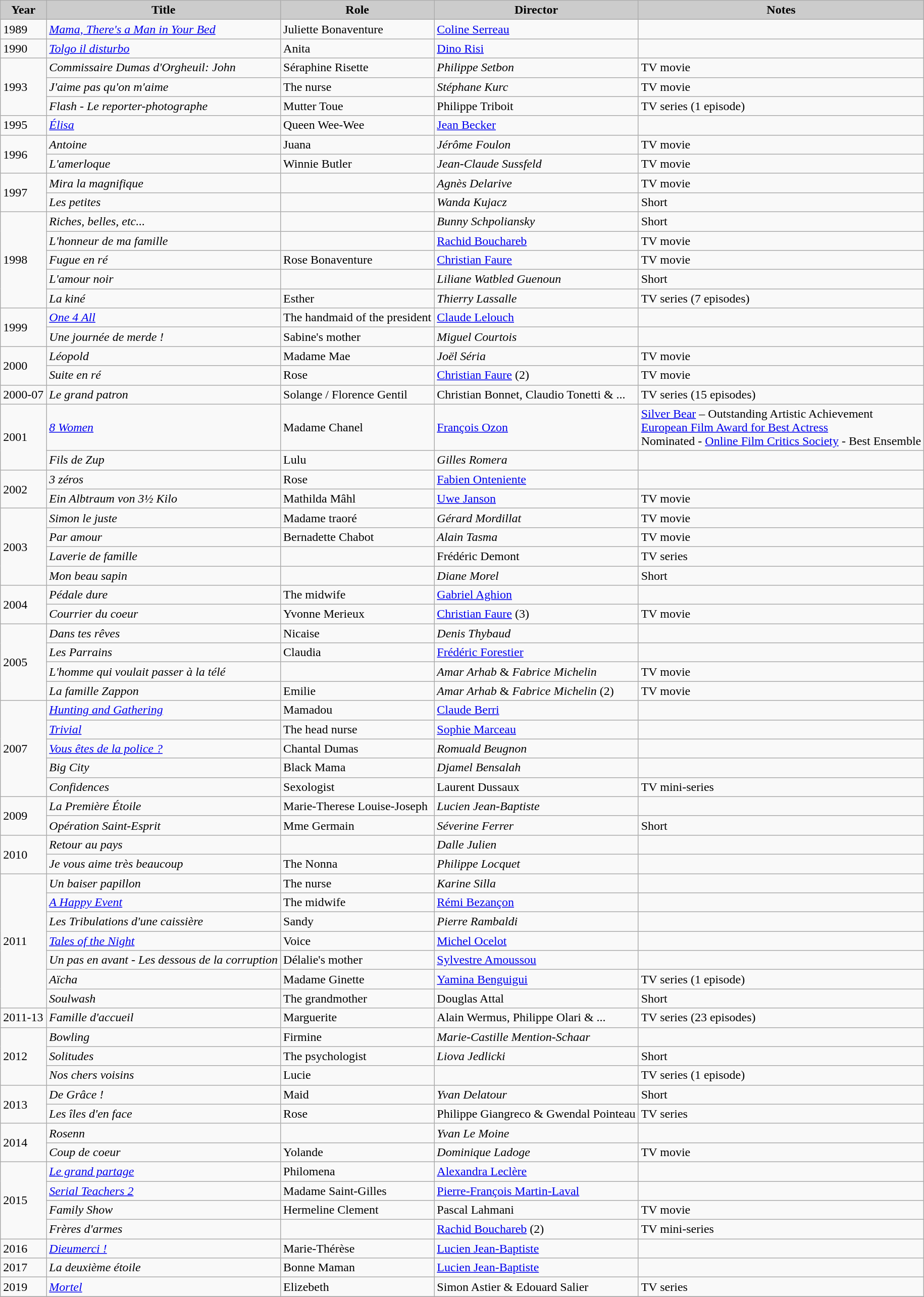<table class="wikitable">
<tr>
<th style="background: #CCCCCC;">Year</th>
<th style="background: #CCCCCC;">Title</th>
<th style="background: #CCCCCC;">Role</th>
<th style="background: #CCCCCC;">Director</th>
<th style="background: #CCCCCC;">Notes</th>
</tr>
<tr>
<td>1989</td>
<td><em><a href='#'>Mama, There's a Man in Your Bed</a></em></td>
<td>Juliette Bonaventure</td>
<td><a href='#'>Coline Serreau</a></td>
<td></td>
</tr>
<tr>
<td>1990</td>
<td><em><a href='#'>Tolgo il disturbo</a></em></td>
<td>Anita</td>
<td><a href='#'>Dino Risi</a></td>
<td></td>
</tr>
<tr>
<td rowspan=3>1993</td>
<td><em>Commissaire Dumas d'Orgheuil: John</em></td>
<td>Séraphine Risette</td>
<td><em>Philippe Setbon</em></td>
<td>TV movie</td>
</tr>
<tr>
<td><em>J'aime pas qu'on m'aime</em></td>
<td>The nurse</td>
<td><em>Stéphane Kurc</em></td>
<td>TV movie</td>
</tr>
<tr>
<td><em>Flash - Le reporter-photographe</em></td>
<td>Mutter Toue</td>
<td>Philippe Triboit</td>
<td>TV series (1 episode)</td>
</tr>
<tr>
<td>1995</td>
<td><em><a href='#'>Élisa</a></em></td>
<td>Queen Wee-Wee</td>
<td><a href='#'>Jean Becker</a></td>
<td></td>
</tr>
<tr>
<td rowspan=2>1996</td>
<td><em>Antoine</em></td>
<td>Juana</td>
<td><em>Jérôme Foulon</em></td>
<td>TV movie</td>
</tr>
<tr>
<td><em>L'amerloque</em></td>
<td>Winnie Butler</td>
<td><em>Jean-Claude Sussfeld</em></td>
<td>TV movie</td>
</tr>
<tr>
<td rowspan=2>1997</td>
<td><em>Mira la magnifique</em></td>
<td></td>
<td><em>Agnès Delarive</em></td>
<td>TV movie</td>
</tr>
<tr>
<td><em>Les petites</em></td>
<td></td>
<td><em>Wanda Kujacz</em></td>
<td>Short</td>
</tr>
<tr>
<td rowspan=5>1998</td>
<td><em>Riches, belles, etc...</em></td>
<td></td>
<td><em>Bunny Schpoliansky</em></td>
<td>Short</td>
</tr>
<tr>
<td><em>L'honneur de ma famille</em></td>
<td></td>
<td><a href='#'>Rachid Bouchareb</a></td>
<td>TV movie</td>
</tr>
<tr>
<td><em>Fugue en ré</em></td>
<td>Rose Bonaventure</td>
<td><a href='#'>Christian Faure</a></td>
<td>TV movie</td>
</tr>
<tr>
<td><em>L'amour noir</em></td>
<td></td>
<td><em>Liliane Watbled Guenoun</em></td>
<td>Short</td>
</tr>
<tr>
<td><em>La kiné</em></td>
<td>Esther</td>
<td><em>Thierry Lassalle</em></td>
<td>TV series (7 episodes)</td>
</tr>
<tr>
<td rowspan=2>1999</td>
<td><em><a href='#'>One 4 All</a></em></td>
<td>The handmaid of the president</td>
<td><a href='#'>Claude Lelouch</a></td>
<td></td>
</tr>
<tr>
<td><em>Une journée de merde !</em></td>
<td>Sabine's mother</td>
<td><em>Miguel Courtois</em></td>
<td></td>
</tr>
<tr>
<td rowspan=2>2000</td>
<td><em>Léopold</em></td>
<td>Madame Mae</td>
<td><em>Joël Séria</em></td>
<td>TV movie</td>
</tr>
<tr>
<td><em>Suite en ré</em></td>
<td>Rose</td>
<td><a href='#'>Christian Faure</a> (2)</td>
<td>TV movie</td>
</tr>
<tr>
<td rowspan=1>2000-07</td>
<td><em>Le grand patron</em></td>
<td>Solange / Florence Gentil</td>
<td>Christian Bonnet, Claudio Tonetti & ...</td>
<td>TV series (15 episodes)</td>
</tr>
<tr>
<td rowspan=2>2001</td>
<td><em><a href='#'>8 Women</a></em></td>
<td>Madame Chanel</td>
<td><a href='#'>François Ozon</a></td>
<td><a href='#'>Silver Bear</a> – Outstanding Artistic Achievement <br> <a href='#'>European Film Award for Best Actress</a> <br> Nominated - <a href='#'>Online Film Critics Society</a> - Best Ensemble</td>
</tr>
<tr>
<td><em>Fils de Zup</em></td>
<td>Lulu</td>
<td><em>Gilles Romera</em></td>
<td></td>
</tr>
<tr>
<td rowspan=2>2002</td>
<td><em>3 zéros</em></td>
<td>Rose</td>
<td><a href='#'>Fabien Onteniente</a></td>
<td></td>
</tr>
<tr>
<td><em>Ein Albtraum von 3½ Kilo</em></td>
<td>Mathilda Mâhl</td>
<td><a href='#'>Uwe Janson</a></td>
<td>TV movie</td>
</tr>
<tr>
<td rowspan=4>2003</td>
<td><em>Simon le juste</em></td>
<td>Madame traoré</td>
<td><em>Gérard Mordillat</em></td>
<td>TV movie</td>
</tr>
<tr>
<td><em>Par amour</em></td>
<td>Bernadette Chabot</td>
<td><em>Alain Tasma</em></td>
<td>TV movie</td>
</tr>
<tr>
<td><em>Laverie de famille</em></td>
<td></td>
<td>Frédéric Demont</td>
<td>TV series</td>
</tr>
<tr>
<td><em>Mon beau sapin</em></td>
<td></td>
<td><em>Diane Morel</em></td>
<td>Short</td>
</tr>
<tr>
<td rowspan=2>2004</td>
<td><em>Pédale dure</em></td>
<td>The midwife</td>
<td><a href='#'>Gabriel Aghion</a></td>
<td></td>
</tr>
<tr>
<td><em>Courrier du coeur</em></td>
<td>Yvonne Merieux</td>
<td><a href='#'>Christian Faure</a> (3)</td>
<td>TV movie</td>
</tr>
<tr>
<td rowspan=4>2005</td>
<td><em>Dans tes rêves</em></td>
<td>Nicaise</td>
<td><em>Denis Thybaud</em></td>
<td></td>
</tr>
<tr>
<td><em>Les Parrains</em></td>
<td>Claudia</td>
<td><a href='#'>Frédéric Forestier</a></td>
<td></td>
</tr>
<tr>
<td><em>L'homme qui voulait passer à la télé</em></td>
<td></td>
<td><em>Amar Arhab</em> & <em>Fabrice Michelin</em></td>
<td>TV movie</td>
</tr>
<tr>
<td><em>La famille Zappon</em></td>
<td>Emilie</td>
<td><em>Amar Arhab</em> & <em>Fabrice Michelin</em> (2)</td>
<td>TV movie</td>
</tr>
<tr>
<td rowspan=5>2007</td>
<td><em><a href='#'>Hunting and Gathering</a></em></td>
<td>Mamadou</td>
<td><a href='#'>Claude Berri</a></td>
<td></td>
</tr>
<tr>
<td><em><a href='#'>Trivial</a></em></td>
<td>The head nurse</td>
<td><a href='#'>Sophie Marceau</a></td>
<td></td>
</tr>
<tr>
<td><em><a href='#'>Vous êtes de la police ?</a></em></td>
<td>Chantal Dumas</td>
<td><em>Romuald Beugnon</em></td>
<td></td>
</tr>
<tr>
<td><em>Big City</em></td>
<td>Black Mama</td>
<td><em>Djamel Bensalah</em></td>
<td></td>
</tr>
<tr>
<td><em>Confidences</em></td>
<td>Sexologist</td>
<td>Laurent Dussaux</td>
<td>TV mini-series</td>
</tr>
<tr>
<td rowspan=2>2009</td>
<td><em>La Première Étoile</em></td>
<td>Marie-Therese Louise-Joseph</td>
<td><em>Lucien Jean-Baptiste</em></td>
<td></td>
</tr>
<tr>
<td><em>Opération Saint-Esprit</em></td>
<td>Mme Germain</td>
<td><em>Séverine Ferrer</em></td>
<td>Short</td>
</tr>
<tr>
<td rowspan=2>2010</td>
<td><em>Retour au pays</em></td>
<td></td>
<td><em>Dalle Julien</em></td>
<td></td>
</tr>
<tr>
<td><em>Je vous aime très beaucoup</em></td>
<td>The Nonna</td>
<td><em>Philippe Locquet</em></td>
<td></td>
</tr>
<tr>
<td rowspan=7>2011</td>
<td><em>Un baiser papillon</em></td>
<td>The nurse</td>
<td><em>Karine Silla</em></td>
<td></td>
</tr>
<tr>
<td><em><a href='#'>A Happy Event</a></em></td>
<td>The midwife</td>
<td><a href='#'>Rémi Bezançon</a></td>
<td></td>
</tr>
<tr>
<td><em>Les Tribulations d'une caissière</em></td>
<td>Sandy</td>
<td><em>Pierre Rambaldi</em></td>
<td></td>
</tr>
<tr>
<td><em><a href='#'>Tales of the Night</a></em></td>
<td>Voice</td>
<td><a href='#'>Michel Ocelot</a></td>
<td></td>
</tr>
<tr>
<td><em>Un pas en avant - Les dessous de la corruption</em></td>
<td>Délalie's mother</td>
<td><a href='#'>Sylvestre Amoussou</a></td>
<td></td>
</tr>
<tr>
<td><em>Aïcha</em></td>
<td>Madame Ginette</td>
<td><a href='#'>Yamina Benguigui</a></td>
<td>TV series (1 episode)</td>
</tr>
<tr>
<td><em>Soulwash</em></td>
<td>The grandmother</td>
<td>Douglas Attal</td>
<td>Short</td>
</tr>
<tr>
<td rowspan=1>2011-13</td>
<td><em>Famille d'accueil</em></td>
<td>Marguerite</td>
<td>Alain Wermus, Philippe Olari & ...</td>
<td>TV series (23 episodes)</td>
</tr>
<tr>
<td rowspan=3>2012</td>
<td><em>Bowling</em></td>
<td>Firmine</td>
<td><em>Marie-Castille Mention-Schaar</em></td>
<td></td>
</tr>
<tr>
<td><em>Solitudes</em></td>
<td>The psychologist</td>
<td><em>Liova Jedlicki</em></td>
<td>Short</td>
</tr>
<tr>
<td><em>Nos chers voisins</em></td>
<td>Lucie</td>
<td></td>
<td>TV series (1 episode)</td>
</tr>
<tr>
<td rowspan=2>2013</td>
<td><em>De Grâce !</em></td>
<td>Maid</td>
<td><em>Yvan Delatour</em></td>
<td>Short</td>
</tr>
<tr>
<td><em>Les îles d'en face</em></td>
<td>Rose</td>
<td>Philippe Giangreco & Gwendal Pointeau</td>
<td>TV series</td>
</tr>
<tr>
<td rowspan=2>2014</td>
<td><em>Rosenn</em></td>
<td></td>
<td><em>Yvan Le Moine</em></td>
<td></td>
</tr>
<tr>
<td><em>Coup de coeur</em></td>
<td>Yolande</td>
<td><em>Dominique Ladoge</em></td>
<td>TV movie</td>
</tr>
<tr>
<td rowspan=4>2015</td>
<td><em><a href='#'>Le grand partage</a></em></td>
<td>Philomena</td>
<td><a href='#'>Alexandra Leclère</a></td>
<td></td>
</tr>
<tr>
<td><em><a href='#'>Serial Teachers 2</a></em></td>
<td>Madame Saint-Gilles</td>
<td><a href='#'>Pierre-François Martin-Laval</a></td>
<td></td>
</tr>
<tr>
<td><em>Family Show</em></td>
<td>Hermeline Clement</td>
<td>Pascal Lahmani</td>
<td>TV movie</td>
</tr>
<tr>
<td><em>Frères d'armes</em></td>
<td></td>
<td><a href='#'>Rachid Bouchareb</a> (2)</td>
<td>TV mini-series</td>
</tr>
<tr>
<td rowspan=1>2016</td>
<td><em><a href='#'>Dieumerci !</a></em></td>
<td>Marie-Thérèse</td>
<td><a href='#'>Lucien Jean-Baptiste</a></td>
<td></td>
</tr>
<tr>
<td>2017</td>
<td><em>La deuxième étoile</em></td>
<td>Bonne Maman</td>
<td><a href='#'>Lucien Jean-Baptiste</a></td>
<td></td>
</tr>
<tr>
<td>2019</td>
<td><em><a href='#'>Mortel</a></em></td>
<td>Elizebeth</td>
<td>Simon Astier & Edouard Salier</td>
<td>TV series</td>
</tr>
<tr>
</tr>
</table>
